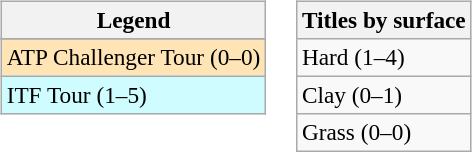<table>
<tr valign=top>
<td><br><table class=wikitable style=font-size:97%>
<tr>
<th>Legend</th>
</tr>
<tr bgcolor=e5d1cb>
</tr>
<tr bgcolor=moccasin>
<td>ATP Challenger Tour (0–0)</td>
</tr>
<tr bgcolor=cffcff>
<td>ITF Tour (1–5)</td>
</tr>
</table>
</td>
<td><br><table class=wikitable style=font-size:97%>
<tr>
<th>Titles by surface</th>
</tr>
<tr>
<td>Hard (1–4)</td>
</tr>
<tr>
<td>Clay (0–1)</td>
</tr>
<tr>
<td>Grass (0–0)</td>
</tr>
</table>
</td>
</tr>
</table>
